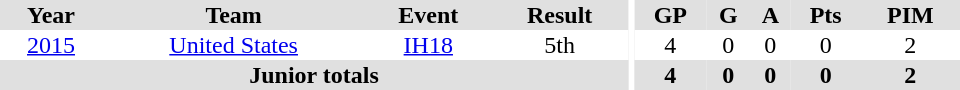<table border="0" cellpadding="1" cellspacing="0" ID="Table3" style="text-align:center; width:40em">
<tr ALIGN="center" bgcolor="#e0e0e0">
<th>Year</th>
<th>Team</th>
<th>Event</th>
<th>Result</th>
<th rowspan="99" bgcolor="#ffffff"></th>
<th>GP</th>
<th>G</th>
<th>A</th>
<th>Pts</th>
<th>PIM</th>
</tr>
<tr>
<td><a href='#'>2015</a></td>
<td><a href='#'>United States</a></td>
<td><a href='#'>IH18</a></td>
<td>5th</td>
<td>4</td>
<td>0</td>
<td>0</td>
<td>0</td>
<td>2</td>
</tr>
<tr bgcolor="#e0e0e0">
<th colspan="4">Junior totals</th>
<th>4</th>
<th>0</th>
<th>0</th>
<th>0</th>
<th>2</th>
</tr>
</table>
